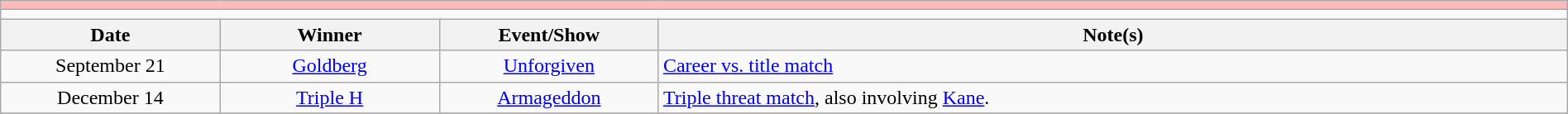<table class="wikitable" style="text-align:center; width:100%;">
<tr style="background:#FBB;">
<td colspan="5"></td>
</tr>
<tr>
<td colspan="5"><strong></strong></td>
</tr>
<tr>
<th width=14%>Date</th>
<th width=14%>Winner</th>
<th width=14%>Event/Show</th>
<th width=58%>Note(s)</th>
</tr>
<tr>
<td>September 21</td>
<td><a href='#'>Goldberg</a></td>
<td><a href='#'>Unforgiven</a></td>
<td align=left><a href='#'>Career vs. title match</a></td>
</tr>
<tr>
<td>December 14</td>
<td><a href='#'>Triple H</a></td>
<td><a href='#'>Armageddon</a></td>
<td align=left><a href='#'>Triple threat match</a>, also involving <a href='#'>Kane</a>.</td>
</tr>
<tr>
</tr>
</table>
